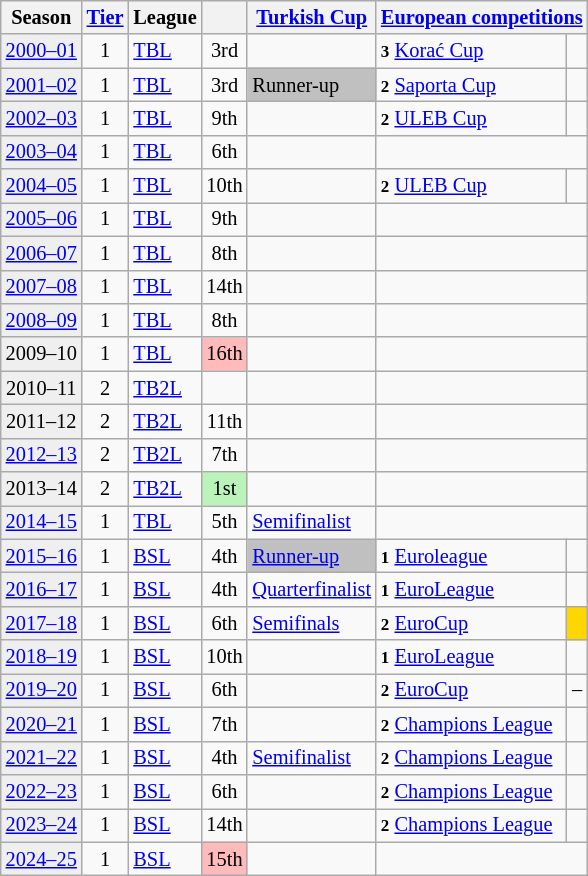<table class="wikitable" style="font-size:85%; text-align:center">
<tr>
<th>Season</th>
<th><a href='#'>Tier</a></th>
<th>League</th>
<th></th>
<th><a href='#'>Turkish Cup</a></th>
<th colspan=2><a href='#'>European competitions</a></th>
</tr>
<tr>
<td bgcolor=#efefef><a href='#'>2000–01</a></td>
<td>1</td>
<td align=left><a href='#'>TBL</a></td>
<td>3rd</td>
<td></td>
<td align=left><small><strong>3</strong></small> <a href='#'>Korać Cup</a></td>
<td align=center></td>
</tr>
<tr>
<td bgcolor=#efefef><a href='#'>2001–02</a></td>
<td>1</td>
<td align=left><a href='#'>TBL</a></td>
<td>3rd</td>
<td align=left bgcolor=silver>Runner-up</td>
<td align=left><small><strong>2</strong></small> <a href='#'>Saporta Cup</a></td>
<td align=center></td>
</tr>
<tr>
<td bgcolor=#efefef><a href='#'>2002–03</a></td>
<td>1</td>
<td align=left><a href='#'>TBL</a></td>
<td>9th</td>
<td></td>
<td align=left><small><strong>2</strong></small> <a href='#'>ULEB Cup</a></td>
<td align=center></td>
</tr>
<tr>
<td bgcolor=#efefef><a href='#'>2003–04</a></td>
<td>1</td>
<td align=left><a href='#'>TBL</a></td>
<td>6th</td>
<td></td>
<td colspan=2></td>
</tr>
<tr>
<td bgcolor=#efefef><a href='#'>2004–05</a></td>
<td>1</td>
<td align=left><a href='#'>TBL</a></td>
<td>10th</td>
<td></td>
<td align=left><small><strong>2</strong></small> <a href='#'>ULEB Cup</a></td>
<td align=center></td>
</tr>
<tr>
<td bgcolor=#efefef><a href='#'>2005–06</a></td>
<td>1</td>
<td align=left><a href='#'>TBL</a></td>
<td>9th</td>
<td></td>
<td colspan=2></td>
</tr>
<tr>
<td bgcolor=#efefef><a href='#'>2006–07</a></td>
<td>1</td>
<td align=left><a href='#'>TBL</a></td>
<td>8th</td>
<td></td>
<td colspan=2></td>
</tr>
<tr>
<td bgcolor=#efefef><a href='#'>2007–08</a></td>
<td>1</td>
<td align=left><a href='#'>TBL</a></td>
<td>14th</td>
<td></td>
<td colspan=2></td>
</tr>
<tr>
<td bgcolor=#efefef><a href='#'>2008–09</a></td>
<td>1</td>
<td align=left><a href='#'>TBL</a></td>
<td>8th</td>
<td></td>
<td colspan=2></td>
</tr>
<tr>
<td bgcolor=#efefef>2009–10</td>
<td>1</td>
<td align=left><a href='#'>TBL</a></td>
<td bgcolor=#FFBBBB>16th</td>
<td></td>
<td colspan=2></td>
</tr>
<tr>
<td bgcolor=#efefef>2010–11</td>
<td>2</td>
<td align=left><a href='#'>TB2L</a></td>
<td></td>
<td></td>
<td colspan=2></td>
</tr>
<tr>
<td bgcolor=#efefef>2011–12</td>
<td>2</td>
<td align=left><a href='#'>TB2L</a></td>
<td>11th</td>
<td></td>
<td colspan=2></td>
</tr>
<tr>
<td bgcolor=#efefef><a href='#'>2012–13</a></td>
<td>2</td>
<td align=left><a href='#'>TB2L</a></td>
<td>7th</td>
<td></td>
<td colspan=2></td>
</tr>
<tr>
<td bgcolor=#efefef>2013–14</td>
<td>2</td>
<td align=left><a href='#'>TB2L</a></td>
<td bgcolor=#BBF3BB>1st</td>
<td></td>
<td colspan=2></td>
</tr>
<tr>
<td bgcolor=#efefef><a href='#'>2014–15</a></td>
<td>1</td>
<td align=left><a href='#'>TBL</a></td>
<td>5th</td>
<td align=left><a href='#'>Semifinalist</a></td>
<td colspan=2></td>
</tr>
<tr>
<td bgcolor=#efefef><a href='#'>2015–16</a></td>
<td>1</td>
<td align=left><a href='#'>BSL</a></td>
<td>4th</td>
<td bgcolor=silver align=left><a href='#'>Runner-up</a></td>
<td align=left><small><strong>1</strong></small> <a href='#'>Euroleague</a></td>
<td align=center></td>
</tr>
<tr>
<td bgcolor=#efefef><a href='#'>2016–17</a></td>
<td>1</td>
<td align=left><a href='#'>BSL</a></td>
<td>4th</td>
<td align=left><a href='#'>Quarterfinalist</a></td>
<td align=left><small><strong>1</strong></small> <a href='#'>EuroLeague</a></td>
<td align=center></td>
</tr>
<tr>
<td bgcolor=#efefef><a href='#'>2017–18</a></td>
<td>1</td>
<td align=left><a href='#'>BSL</a></td>
<td>6th</td>
<td align=left><a href='#'>Semifinals</a></td>
<td align=left><small><strong>2</strong></small> <a href='#'>EuroCup</a></td>
<td align=center bgcolor=gold></td>
</tr>
<tr>
<td bgcolor=#efefef><a href='#'>2018–19</a></td>
<td>1</td>
<td align=left><a href='#'>BSL</a></td>
<td>10th</td>
<td align=left></td>
<td align=left><small><strong>1</strong></small> <a href='#'>EuroLeague</a></td>
<td align=center></td>
</tr>
<tr>
<td bgcolor=#efefef><a href='#'>2019–20</a></td>
<td>1</td>
<td align=left><a href='#'>BSL</a></td>
<td align="center">6th</td>
<td align=left></td>
<td align=left><small><strong>2</strong></small> <a href='#'>EuroCup</a></td>
<td align=center>–</td>
</tr>
<tr>
<td bgcolor=#efefef><a href='#'>2020–21</a></td>
<td>1</td>
<td align=left><a href='#'>BSL</a></td>
<td align="center">7th</td>
<td align=left></td>
<td align=left><small><strong>2</strong></small> <a href='#'>Champions League</a></td>
<td align=center></td>
</tr>
<tr>
<td bgcolor=#efefef><a href='#'>2021–22</a></td>
<td>1</td>
<td align=left><a href='#'>BSL</a></td>
<td align="center">4th</td>
<td align=left><a href='#'>Semifinalist</a></td>
<td align=left><small><strong>2</strong></small> <a href='#'>Champions League</a></td>
<td align=center></td>
</tr>
<tr>
<td bgcolor=#efefef><a href='#'>2022–23</a></td>
<td>1</td>
<td align=left><a href='#'>BSL</a></td>
<td align="center">6th</td>
<td align=left></td>
<td align=left><small><strong>2</strong></small> <a href='#'>Champions League</a></td>
<td align=center></td>
</tr>
<tr>
<td bgcolor=#efefef><a href='#'>2023–24</a></td>
<td>1</td>
<td align=left><a href='#'>BSL</a></td>
<td align="center">14th</td>
<td align=left></td>
<td align=left><small><strong>2</strong></small> <a href='#'>Champions League</a></td>
<td align=center></td>
</tr>
<tr>
<td bgcolor=#efefef><a href='#'>2024–25</a></td>
<td>1</td>
<td align=left><a href='#'>BSL</a></td>
<td bgcolor=#FFBBBB align="center">15th</td>
<td align=left></td>
<td colspan=2></td>
</tr>
</table>
